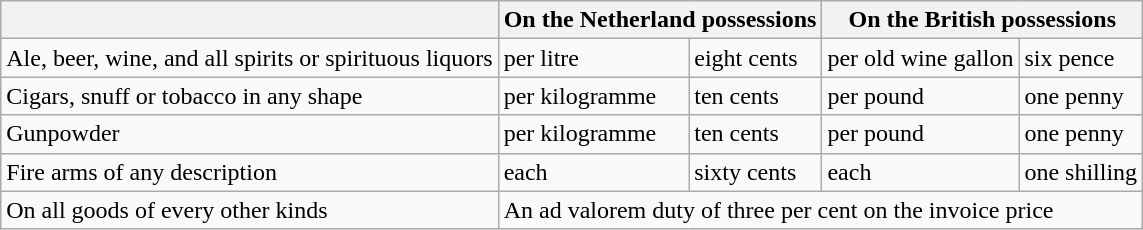<table class="wikitable">
<tr>
<th></th>
<th colspan=2>On the Netherland possessions</th>
<th colspan=2>On the British possessions</th>
</tr>
<tr>
<td>Ale, beer, wine, and all spirits or spirituous liquors</td>
<td>per litre</td>
<td>eight cents</td>
<td>per old wine gallon</td>
<td>six pence</td>
</tr>
<tr>
<td>Cigars, snuff or tobacco in any shape</td>
<td>per kilogramme</td>
<td>ten cents</td>
<td>per pound</td>
<td>one penny</td>
</tr>
<tr>
<td>Gunpowder</td>
<td>per kilogramme</td>
<td>ten cents</td>
<td>per pound</td>
<td>one penny</td>
</tr>
<tr>
<td>Fire arms of any description</td>
<td>each</td>
<td>sixty cents</td>
<td>each</td>
<td>one shilling</td>
</tr>
<tr>
<td>On all goods of every other kinds</td>
<td colspan=4>An ad valorem duty of three per cent on the invoice price</td>
</tr>
</table>
